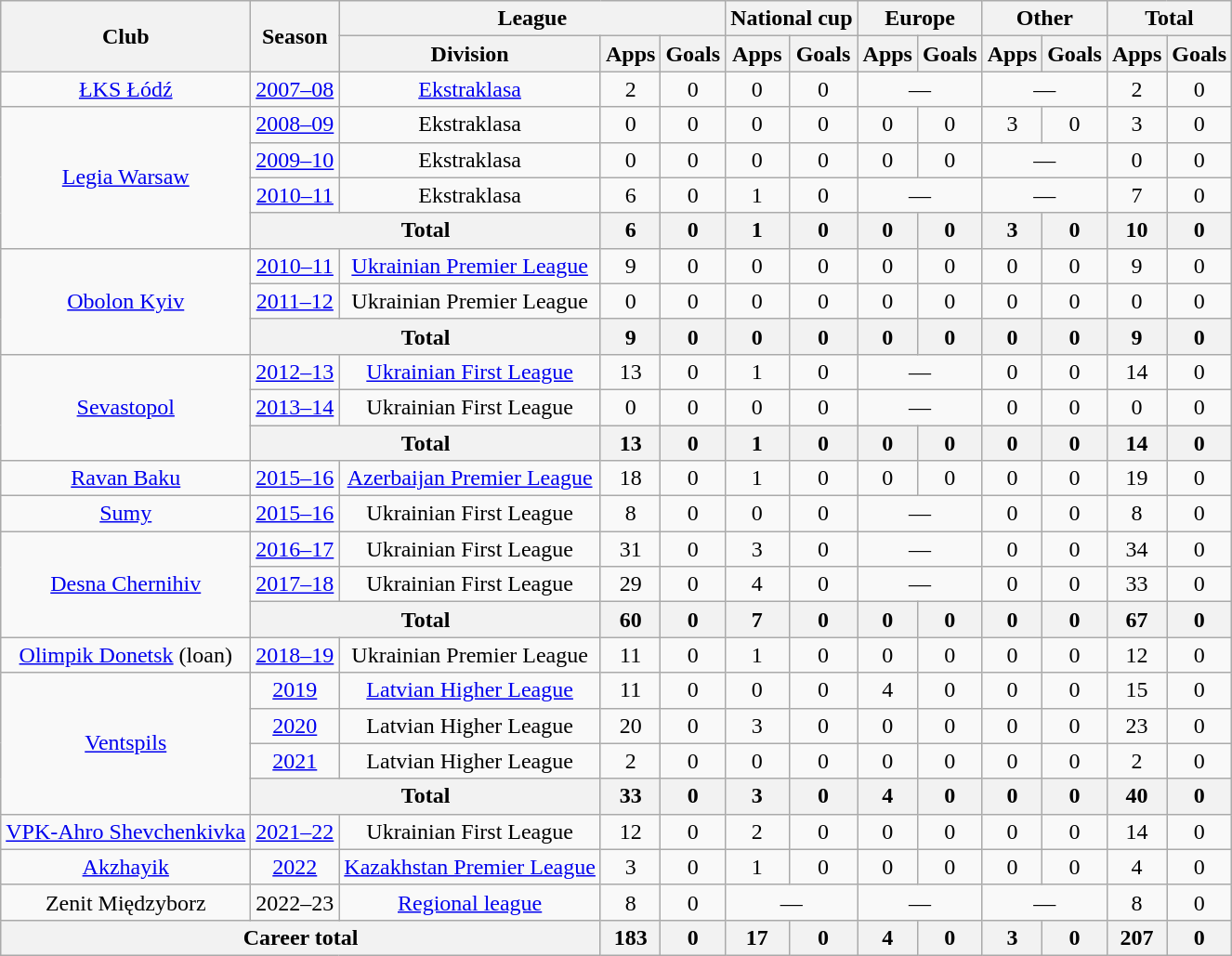<table class="wikitable" style="text-align:center">
<tr>
<th rowspan="2">Club</th>
<th rowspan="2">Season</th>
<th colspan="3">League</th>
<th colspan="2">National cup</th>
<th colspan="2">Europe</th>
<th colspan="2">Other</th>
<th colspan="2">Total</th>
</tr>
<tr>
<th>Division</th>
<th>Apps</th>
<th>Goals</th>
<th>Apps</th>
<th>Goals</th>
<th>Apps</th>
<th>Goals</th>
<th>Apps</th>
<th>Goals</th>
<th>Apps</th>
<th>Goals</th>
</tr>
<tr>
<td rowspan="1"><a href='#'>ŁKS Łódź</a></td>
<td><a href='#'>2007–08</a></td>
<td><a href='#'>Ekstraklasa</a></td>
<td>2</td>
<td>0</td>
<td>0</td>
<td>0</td>
<td colspan="2">—</td>
<td colspan="2">—</td>
<td>2</td>
<td>0</td>
</tr>
<tr>
<td rowspan="4"><a href='#'>Legia Warsaw</a></td>
<td><a href='#'>2008–09</a></td>
<td>Ekstraklasa</td>
<td>0</td>
<td>0</td>
<td>0</td>
<td>0</td>
<td>0</td>
<td>0</td>
<td>3</td>
<td>0</td>
<td>3</td>
<td>0</td>
</tr>
<tr>
<td><a href='#'>2009–10</a></td>
<td>Ekstraklasa</td>
<td>0</td>
<td>0</td>
<td>0</td>
<td>0</td>
<td>0</td>
<td>0</td>
<td colspan="2">—</td>
<td>0</td>
<td>0</td>
</tr>
<tr>
<td><a href='#'>2010–11</a></td>
<td>Ekstraklasa</td>
<td>6</td>
<td>0</td>
<td>1</td>
<td>0</td>
<td colspan="2">—</td>
<td colspan="2">—</td>
<td>7</td>
<td>0</td>
</tr>
<tr>
<th colspan="2">Total</th>
<th>6</th>
<th>0</th>
<th>1</th>
<th>0</th>
<th>0</th>
<th>0</th>
<th>3</th>
<th>0</th>
<th>10</th>
<th>0</th>
</tr>
<tr>
<td rowspan="3"><a href='#'>Obolon Kyiv</a></td>
<td><a href='#'>2010–11</a></td>
<td><a href='#'>Ukrainian Premier League</a></td>
<td>9</td>
<td>0</td>
<td>0</td>
<td>0</td>
<td>0</td>
<td>0</td>
<td>0</td>
<td>0</td>
<td>9</td>
<td>0</td>
</tr>
<tr>
<td><a href='#'>2011–12</a></td>
<td>Ukrainian Premier League</td>
<td>0</td>
<td>0</td>
<td>0</td>
<td>0</td>
<td>0</td>
<td>0</td>
<td>0</td>
<td>0</td>
<td>0</td>
<td>0</td>
</tr>
<tr>
<th colspan="2">Total</th>
<th>9</th>
<th>0</th>
<th>0</th>
<th>0</th>
<th>0</th>
<th>0</th>
<th>0</th>
<th>0</th>
<th>9</th>
<th>0</th>
</tr>
<tr>
<td rowspan="3"><a href='#'>Sevastopol</a></td>
<td><a href='#'>2012–13</a></td>
<td><a href='#'>Ukrainian First League</a></td>
<td>13</td>
<td>0</td>
<td>1</td>
<td>0</td>
<td colspan="2">—</td>
<td>0</td>
<td>0</td>
<td>14</td>
<td>0</td>
</tr>
<tr>
<td><a href='#'>2013–14</a></td>
<td>Ukrainian First League</td>
<td>0</td>
<td>0</td>
<td>0</td>
<td>0</td>
<td colspan="2">—</td>
<td>0</td>
<td>0</td>
<td>0</td>
<td>0</td>
</tr>
<tr>
<th colspan="2">Total</th>
<th>13</th>
<th>0</th>
<th>1</th>
<th>0</th>
<th>0</th>
<th>0</th>
<th>0</th>
<th>0</th>
<th>14</th>
<th>0</th>
</tr>
<tr>
<td rowspan="1"><a href='#'>Ravan Baku</a></td>
<td><a href='#'>2015–16</a></td>
<td><a href='#'>Azerbaijan Premier League</a></td>
<td>18</td>
<td>0</td>
<td>1</td>
<td>0</td>
<td>0</td>
<td>0</td>
<td>0</td>
<td>0</td>
<td>19</td>
<td>0</td>
</tr>
<tr>
<td rowspan="1"><a href='#'>Sumy</a></td>
<td><a href='#'>2015–16</a></td>
<td>Ukrainian First League</td>
<td>8</td>
<td>0</td>
<td>0</td>
<td>0</td>
<td colspan="2">—</td>
<td>0</td>
<td>0</td>
<td>8</td>
<td>0</td>
</tr>
<tr>
<td rowspan="3"><a href='#'>Desna Chernihiv</a></td>
<td><a href='#'>2016–17</a></td>
<td>Ukrainian First League</td>
<td>31</td>
<td>0</td>
<td>3</td>
<td>0</td>
<td colspan="2">—</td>
<td>0</td>
<td>0</td>
<td>34</td>
<td>0</td>
</tr>
<tr>
<td><a href='#'>2017–18</a></td>
<td>Ukrainian First League</td>
<td>29</td>
<td>0</td>
<td>4</td>
<td>0</td>
<td colspan="2">—</td>
<td>0</td>
<td>0</td>
<td>33</td>
<td>0</td>
</tr>
<tr>
<th colspan="2">Total</th>
<th>60</th>
<th>0</th>
<th>7</th>
<th>0</th>
<th>0</th>
<th>0</th>
<th>0</th>
<th>0</th>
<th>67</th>
<th>0</th>
</tr>
<tr>
<td rowspan="1"><a href='#'>Olimpik Donetsk</a> (loan)</td>
<td><a href='#'>2018–19</a></td>
<td>Ukrainian Premier League</td>
<td>11</td>
<td>0</td>
<td>1</td>
<td>0</td>
<td>0</td>
<td>0</td>
<td>0</td>
<td>0</td>
<td>12</td>
<td>0</td>
</tr>
<tr>
<td rowspan="4"><a href='#'>Ventspils</a></td>
<td><a href='#'>2019</a></td>
<td><a href='#'>Latvian Higher League</a></td>
<td>11</td>
<td>0</td>
<td>0</td>
<td>0</td>
<td>4</td>
<td>0</td>
<td>0</td>
<td>0</td>
<td>15</td>
<td>0</td>
</tr>
<tr>
<td><a href='#'>2020</a></td>
<td>Latvian Higher League</td>
<td>20</td>
<td>0</td>
<td>3</td>
<td>0</td>
<td>0</td>
<td>0</td>
<td>0</td>
<td>0</td>
<td>23</td>
<td>0</td>
</tr>
<tr>
<td><a href='#'>2021</a></td>
<td>Latvian Higher League</td>
<td>2</td>
<td>0</td>
<td>0</td>
<td>0</td>
<td>0</td>
<td>0</td>
<td>0</td>
<td>0</td>
<td>2</td>
<td>0</td>
</tr>
<tr>
<th colspan="2">Total</th>
<th>33</th>
<th>0</th>
<th>3</th>
<th>0</th>
<th>4</th>
<th>0</th>
<th>0</th>
<th>0</th>
<th>40</th>
<th>0</th>
</tr>
<tr>
<td rowspan="1"><a href='#'>VPK-Ahro Shevchenkivka</a></td>
<td><a href='#'>2021–22</a></td>
<td>Ukrainian First League</td>
<td>12</td>
<td>0</td>
<td>2</td>
<td>0</td>
<td>0</td>
<td>0</td>
<td>0</td>
<td>0</td>
<td>14</td>
<td>0</td>
</tr>
<tr>
<td rowspan="1"><a href='#'>Akzhayik</a></td>
<td><a href='#'>2022</a></td>
<td><a href='#'>Kazakhstan Premier League</a></td>
<td>3</td>
<td>0</td>
<td>1</td>
<td>0</td>
<td>0</td>
<td>0</td>
<td>0</td>
<td>0</td>
<td>4</td>
<td>0</td>
</tr>
<tr>
<td rowspan="1">Zenit Międzyborz</td>
<td>2022–23</td>
<td><a href='#'>Regional league</a></td>
<td>8</td>
<td>0</td>
<td colspan="2">—</td>
<td colspan="2">—</td>
<td colspan="2">—</td>
<td>8</td>
<td>0</td>
</tr>
<tr>
<th colspan="3">Career total</th>
<th>183</th>
<th>0</th>
<th>17</th>
<th>0</th>
<th>4</th>
<th>0</th>
<th>3</th>
<th>0</th>
<th>207</th>
<th>0</th>
</tr>
</table>
